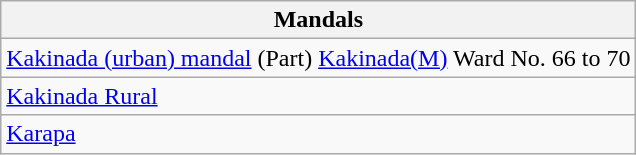<table class="wikitable sortable static-row-numbers static-row-header-hash">
<tr>
<th>Mandals</th>
</tr>
<tr>
<td><a href='#'>Kakinada (urban) mandal</a> (Part) <a href='#'>Kakinada(M)</a> Ward No. 66 to 70</td>
</tr>
<tr>
<td><a href='#'>Kakinada Rural</a></td>
</tr>
<tr>
<td><a href='#'>Karapa</a></td>
</tr>
</table>
